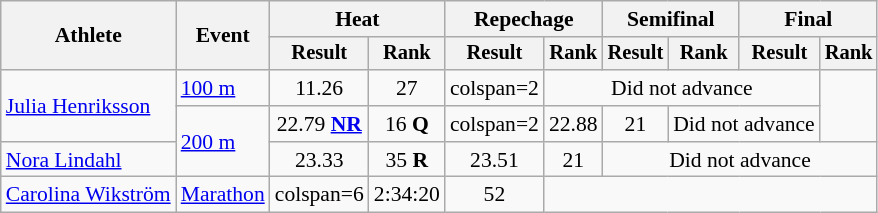<table class="wikitable" style="font-size:90%">
<tr>
<th rowspan="2">Athlete</th>
<th rowspan="2">Event</th>
<th colspan="2">Heat</th>
<th colspan="2">Repechage</th>
<th colspan="2">Semifinal</th>
<th colspan="2">Final</th>
</tr>
<tr style="font-size:95%">
<th>Result</th>
<th>Rank</th>
<th>Result</th>
<th>Rank</th>
<th>Result</th>
<th>Rank</th>
<th>Result</th>
<th>Rank</th>
</tr>
<tr align=center>
<td align=left rowspan=2><a href='#'>Julia Henriksson</a></td>
<td align=left><a href='#'>100 m</a></td>
<td>11.26</td>
<td>27</td>
<td>colspan=2 </td>
<td colspan=4>Did not advance</td>
</tr>
<tr align=center>
<td align=left rowspan=2><a href='#'>200 m</a></td>
<td>22.79  <strong><a href='#'>NR</a></strong></td>
<td>16 <strong>Q</strong></td>
<td>colspan=2 </td>
<td>22.88</td>
<td>21</td>
<td colspan=2>Did not advance</td>
</tr>
<tr align=center>
<td align=left><a href='#'>Nora Lindahl</a></td>
<td>23.33</td>
<td>35 <strong>R</strong></td>
<td>23.51</td>
<td>21</td>
<td colspan=4>Did not advance</td>
</tr>
<tr align=center>
<td align=left><a href='#'>Carolina Wikström</a></td>
<td align=left><a href='#'>Marathon</a></td>
<td>colspan=6 </td>
<td>2:34:20</td>
<td>52</td>
</tr>
</table>
